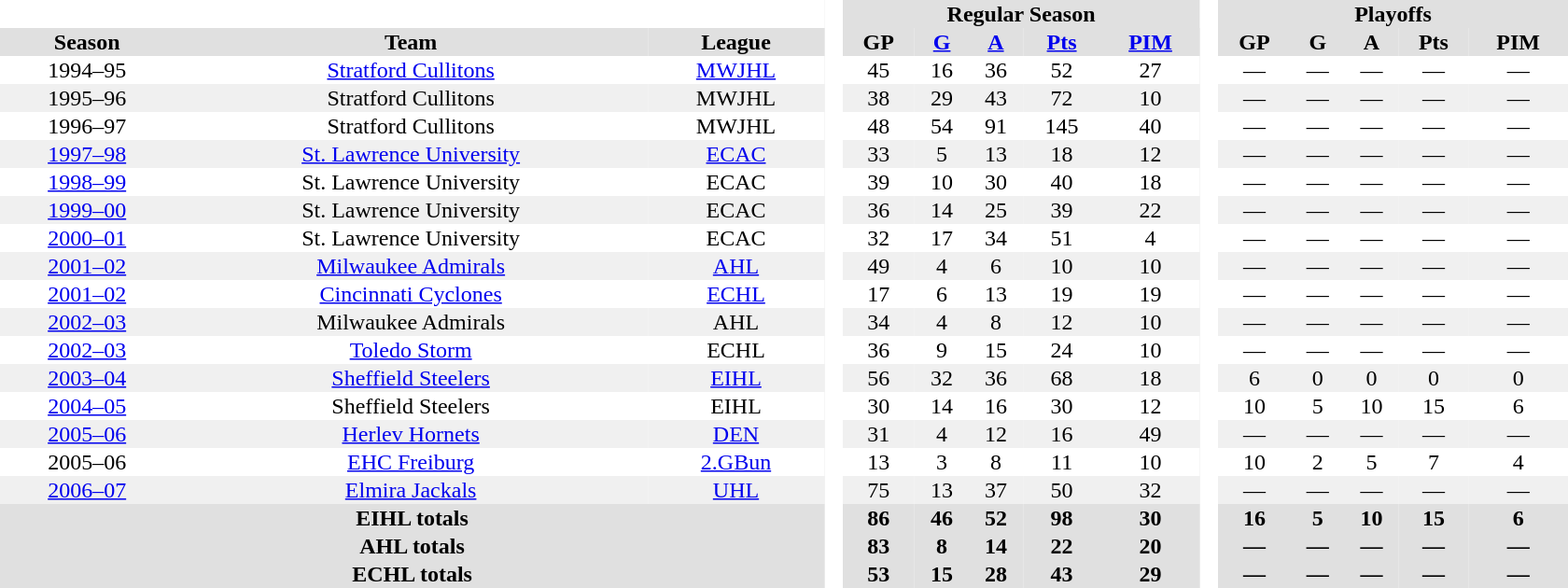<table border="0" cellpadding="1" cellspacing="0" style="text-align:center; width:70em">
<tr bgcolor="#e0e0e0">
<th colspan="3"  bgcolor="#ffffff"> </th>
<th rowspan="99" bgcolor="#ffffff"> </th>
<th colspan="5">Regular Season</th>
<th rowspan="99" bgcolor="#ffffff"> </th>
<th colspan="5">Playoffs</th>
</tr>
<tr bgcolor="#e0e0e0">
<th>Season</th>
<th>Team</th>
<th>League</th>
<th>GP</th>
<th><a href='#'>G</a></th>
<th><a href='#'>A</a></th>
<th><a href='#'>Pts</a></th>
<th><a href='#'>PIM</a></th>
<th>GP</th>
<th>G</th>
<th>A</th>
<th>Pts</th>
<th>PIM</th>
</tr>
<tr>
<td>1994–95</td>
<td><a href='#'>Stratford Cullitons</a></td>
<td><a href='#'>MWJHL</a></td>
<td>45</td>
<td>16</td>
<td>36</td>
<td>52</td>
<td>27</td>
<td>—</td>
<td>—</td>
<td>—</td>
<td>—</td>
<td>—</td>
</tr>
<tr bgcolor="f0f0f0">
<td>1995–96</td>
<td>Stratford Cullitons</td>
<td>MWJHL</td>
<td>38</td>
<td>29</td>
<td>43</td>
<td>72</td>
<td>10</td>
<td>—</td>
<td>—</td>
<td>—</td>
<td>—</td>
<td>—</td>
</tr>
<tr>
<td>1996–97</td>
<td>Stratford Cullitons</td>
<td>MWJHL</td>
<td>48</td>
<td>54</td>
<td>91</td>
<td>145</td>
<td>40</td>
<td>—</td>
<td>—</td>
<td>—</td>
<td>—</td>
<td>—</td>
</tr>
<tr bgcolor="f0f0f0">
<td><a href='#'>1997–98</a></td>
<td><a href='#'>St. Lawrence University</a></td>
<td><a href='#'>ECAC</a></td>
<td>33</td>
<td>5</td>
<td>13</td>
<td>18</td>
<td>12</td>
<td>—</td>
<td>—</td>
<td>—</td>
<td>—</td>
<td>—</td>
</tr>
<tr>
<td><a href='#'>1998–99</a></td>
<td>St. Lawrence University</td>
<td>ECAC</td>
<td>39</td>
<td>10</td>
<td>30</td>
<td>40</td>
<td>18</td>
<td>—</td>
<td>—</td>
<td>—</td>
<td>—</td>
<td>—</td>
</tr>
<tr bgcolor="f0f0f0">
<td><a href='#'>1999–00</a></td>
<td>St. Lawrence University</td>
<td>ECAC</td>
<td>36</td>
<td>14</td>
<td>25</td>
<td>39</td>
<td>22</td>
<td>—</td>
<td>—</td>
<td>—</td>
<td>—</td>
<td>—</td>
</tr>
<tr>
<td><a href='#'>2000–01</a></td>
<td>St. Lawrence University</td>
<td>ECAC</td>
<td>32</td>
<td>17</td>
<td>34</td>
<td>51</td>
<td>4</td>
<td>—</td>
<td>—</td>
<td>—</td>
<td>—</td>
<td>—</td>
</tr>
<tr bgcolor="f0f0f0">
<td><a href='#'>2001–02</a></td>
<td><a href='#'>Milwaukee Admirals</a></td>
<td><a href='#'>AHL</a></td>
<td>49</td>
<td>4</td>
<td>6</td>
<td>10</td>
<td>10</td>
<td>—</td>
<td>—</td>
<td>—</td>
<td>—</td>
<td>—</td>
</tr>
<tr>
<td><a href='#'>2001–02</a></td>
<td><a href='#'>Cincinnati Cyclones</a></td>
<td><a href='#'>ECHL</a></td>
<td>17</td>
<td>6</td>
<td>13</td>
<td>19</td>
<td>19</td>
<td>—</td>
<td>—</td>
<td>—</td>
<td>—</td>
<td>—</td>
</tr>
<tr bgcolor="f0f0f0">
<td><a href='#'>2002–03</a></td>
<td>Milwaukee Admirals</td>
<td>AHL</td>
<td>34</td>
<td>4</td>
<td>8</td>
<td>12</td>
<td>10</td>
<td>—</td>
<td>—</td>
<td>—</td>
<td>—</td>
<td>—</td>
</tr>
<tr>
<td><a href='#'>2002–03</a></td>
<td><a href='#'>Toledo Storm</a></td>
<td>ECHL</td>
<td>36</td>
<td>9</td>
<td>15</td>
<td>24</td>
<td>10</td>
<td>—</td>
<td>—</td>
<td>—</td>
<td>—</td>
<td>—</td>
</tr>
<tr bgcolor="f0f0f0">
<td><a href='#'>2003–04</a></td>
<td><a href='#'>Sheffield Steelers</a></td>
<td><a href='#'>EIHL</a></td>
<td>56</td>
<td>32</td>
<td>36</td>
<td>68</td>
<td>18</td>
<td>6</td>
<td>0</td>
<td>0</td>
<td>0</td>
<td>0</td>
</tr>
<tr>
<td><a href='#'>2004–05</a></td>
<td>Sheffield Steelers</td>
<td>EIHL</td>
<td>30</td>
<td>14</td>
<td>16</td>
<td>30</td>
<td>12</td>
<td>10</td>
<td>5</td>
<td>10</td>
<td>15</td>
<td>6</td>
</tr>
<tr bgcolor="f0f0f0">
<td><a href='#'>2005–06</a></td>
<td><a href='#'>Herlev Hornets</a></td>
<td><a href='#'>DEN</a></td>
<td>31</td>
<td>4</td>
<td>12</td>
<td>16</td>
<td>49</td>
<td>—</td>
<td>—</td>
<td>—</td>
<td>—</td>
<td>—</td>
</tr>
<tr>
<td>2005–06</td>
<td><a href='#'>EHC Freiburg</a></td>
<td><a href='#'>2.GBun</a></td>
<td>13</td>
<td>3</td>
<td>8</td>
<td>11</td>
<td>10</td>
<td>10</td>
<td>2</td>
<td>5</td>
<td>7</td>
<td>4</td>
</tr>
<tr bgcolor="f0f0f0">
<td><a href='#'>2006–07</a></td>
<td><a href='#'>Elmira Jackals</a></td>
<td><a href='#'>UHL</a></td>
<td>75</td>
<td>13</td>
<td>37</td>
<td>50</td>
<td>32</td>
<td>—</td>
<td>—</td>
<td>—</td>
<td>—</td>
<td>—</td>
</tr>
<tr>
</tr>
<tr bgcolor="#e0e0e0">
<th colspan="3">EIHL totals</th>
<th>86</th>
<th>46</th>
<th>52</th>
<th>98</th>
<th>30</th>
<th>16</th>
<th>5</th>
<th>10</th>
<th>15</th>
<th>6</th>
</tr>
<tr bgcolor="#e0e0e0">
<th colspan="3">AHL totals</th>
<th>83</th>
<th>8</th>
<th>14</th>
<th>22</th>
<th>20</th>
<th>—</th>
<th>—</th>
<th>—</th>
<th>—</th>
<th>—</th>
</tr>
<tr bgcolor="#e0e0e0">
<th colspan="3">ECHL totals</th>
<th>53</th>
<th>15</th>
<th>28</th>
<th>43</th>
<th>29</th>
<th>—</th>
<th>—</th>
<th>—</th>
<th>—</th>
<th>—</th>
</tr>
</table>
